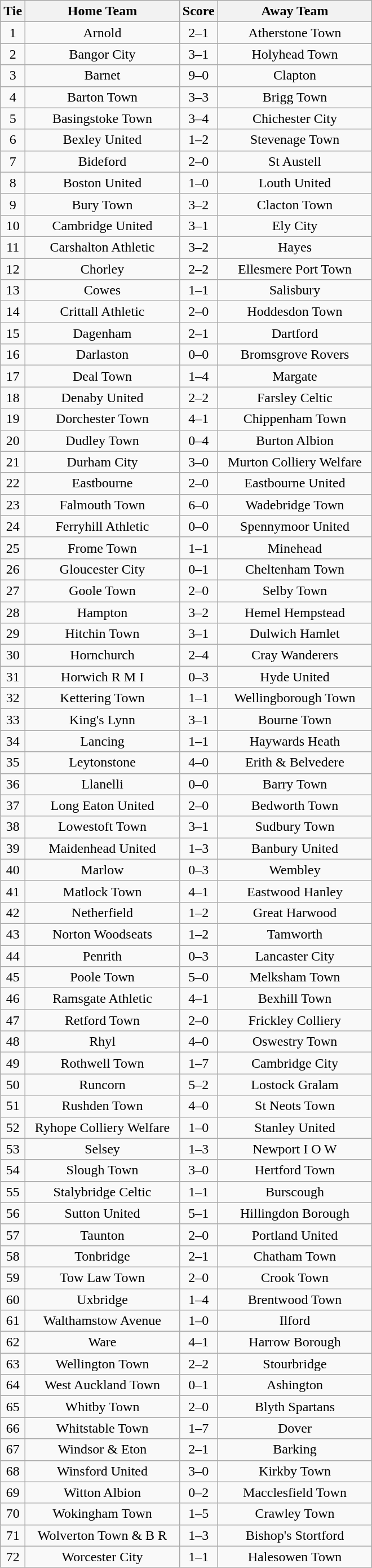<table class="wikitable" style="text-align:center;">
<tr>
<th width=20>Tie</th>
<th width=175>Home Team</th>
<th width=20>Score</th>
<th width=175>Away Team</th>
</tr>
<tr>
<td>1</td>
<td>Arnold</td>
<td>2–1</td>
<td>Atherstone Town</td>
</tr>
<tr>
<td>2</td>
<td>Bangor City</td>
<td>3–1</td>
<td>Holyhead Town</td>
</tr>
<tr>
<td>3</td>
<td>Barnet</td>
<td>9–0</td>
<td>Clapton</td>
</tr>
<tr>
<td>4</td>
<td>Barton Town</td>
<td>3–3</td>
<td>Brigg Town</td>
</tr>
<tr>
<td>5</td>
<td>Basingstoke Town</td>
<td>3–4</td>
<td>Chichester City</td>
</tr>
<tr>
<td>6</td>
<td>Bexley United</td>
<td>1–2</td>
<td>Stevenage Town</td>
</tr>
<tr>
<td>7</td>
<td>Bideford</td>
<td>2–0</td>
<td>St Austell</td>
</tr>
<tr>
<td>8</td>
<td>Boston United</td>
<td>1–0</td>
<td>Louth United</td>
</tr>
<tr>
<td>9</td>
<td>Bury Town</td>
<td>3–2</td>
<td>Clacton Town</td>
</tr>
<tr>
<td>10</td>
<td>Cambridge United</td>
<td>3–1</td>
<td>Ely City</td>
</tr>
<tr>
<td>11</td>
<td>Carshalton Athletic</td>
<td>3–2</td>
<td>Hayes</td>
</tr>
<tr>
<td>12</td>
<td>Chorley</td>
<td>2–2</td>
<td>Ellesmere Port Town</td>
</tr>
<tr>
<td>13</td>
<td>Cowes</td>
<td>1–1</td>
<td>Salisbury</td>
</tr>
<tr>
<td>14</td>
<td>Crittall Athletic</td>
<td>2–0</td>
<td>Hoddesdon Town</td>
</tr>
<tr>
<td>15</td>
<td>Dagenham</td>
<td>2–1</td>
<td>Dartford</td>
</tr>
<tr>
<td>16</td>
<td>Darlaston</td>
<td>0–0</td>
<td>Bromsgrove Rovers</td>
</tr>
<tr>
<td>17</td>
<td>Deal Town</td>
<td>1–4</td>
<td>Margate</td>
</tr>
<tr>
<td>18</td>
<td>Denaby United</td>
<td>2–2</td>
<td>Farsley Celtic</td>
</tr>
<tr>
<td>19</td>
<td>Dorchester Town</td>
<td>4–1</td>
<td>Chippenham Town</td>
</tr>
<tr>
<td>20</td>
<td>Dudley Town</td>
<td>0–4</td>
<td>Burton Albion</td>
</tr>
<tr>
<td>21</td>
<td>Durham City</td>
<td>3–0</td>
<td>Murton Colliery Welfare</td>
</tr>
<tr>
<td>22</td>
<td>Eastbourne</td>
<td>2–0</td>
<td>Eastbourne United</td>
</tr>
<tr>
<td>23</td>
<td>Falmouth Town</td>
<td>6–0</td>
<td>Wadebridge Town</td>
</tr>
<tr>
<td>24</td>
<td>Ferryhill Athletic</td>
<td>0–0</td>
<td>Spennymoor United</td>
</tr>
<tr>
<td>25</td>
<td>Frome Town</td>
<td>1–1</td>
<td>Minehead</td>
</tr>
<tr>
<td>26</td>
<td>Gloucester City</td>
<td>0–1</td>
<td>Cheltenham Town</td>
</tr>
<tr>
<td>27</td>
<td>Goole Town</td>
<td>2–0</td>
<td>Selby Town</td>
</tr>
<tr>
<td>28</td>
<td>Hampton</td>
<td>3–2</td>
<td>Hemel Hempstead</td>
</tr>
<tr>
<td>29</td>
<td>Hitchin Town</td>
<td>3–1</td>
<td>Dulwich Hamlet</td>
</tr>
<tr>
<td>30</td>
<td>Hornchurch</td>
<td>2–4</td>
<td>Cray Wanderers</td>
</tr>
<tr>
<td>31</td>
<td>Horwich R M I</td>
<td>0–3</td>
<td>Hyde United</td>
</tr>
<tr>
<td>32</td>
<td>Kettering Town</td>
<td>1–1</td>
<td>Wellingborough Town</td>
</tr>
<tr>
<td>33</td>
<td>King's Lynn</td>
<td>3–1</td>
<td>Bourne Town</td>
</tr>
<tr>
<td>34</td>
<td>Lancing</td>
<td>1–1</td>
<td>Haywards Heath</td>
</tr>
<tr>
<td>35</td>
<td>Leytonstone</td>
<td>4–0</td>
<td>Erith & Belvedere</td>
</tr>
<tr>
<td>36</td>
<td>Llanelli</td>
<td>0–0</td>
<td>Barry Town</td>
</tr>
<tr>
<td>37</td>
<td>Long Eaton United</td>
<td>2–0</td>
<td>Bedworth Town</td>
</tr>
<tr>
<td>38</td>
<td>Lowestoft Town</td>
<td>3–1</td>
<td>Sudbury Town</td>
</tr>
<tr>
<td>39</td>
<td>Maidenhead United</td>
<td>1–3</td>
<td>Banbury United</td>
</tr>
<tr>
<td>40</td>
<td>Marlow</td>
<td>0–3</td>
<td>Wembley</td>
</tr>
<tr>
<td>41</td>
<td>Matlock Town</td>
<td>4–1</td>
<td>Eastwood Hanley</td>
</tr>
<tr>
<td>42</td>
<td>Netherfield</td>
<td>1–2</td>
<td>Great Harwood</td>
</tr>
<tr>
<td>43</td>
<td>Norton Woodseats</td>
<td>1–2</td>
<td>Tamworth</td>
</tr>
<tr>
<td>44</td>
<td>Penrith</td>
<td>0–3</td>
<td>Lancaster City</td>
</tr>
<tr>
<td>45</td>
<td>Poole Town</td>
<td>5–0</td>
<td>Melksham Town</td>
</tr>
<tr>
<td>46</td>
<td>Ramsgate Athletic</td>
<td>4–1</td>
<td>Bexhill Town</td>
</tr>
<tr>
<td>47</td>
<td>Retford Town</td>
<td>2–0</td>
<td>Frickley Colliery</td>
</tr>
<tr>
<td>48</td>
<td>Rhyl</td>
<td>4–0</td>
<td>Oswestry Town</td>
</tr>
<tr>
<td>49</td>
<td>Rothwell Town</td>
<td>1–7</td>
<td>Cambridge City</td>
</tr>
<tr>
<td>50</td>
<td>Runcorn</td>
<td>5–2</td>
<td>Lostock Gralam</td>
</tr>
<tr>
<td>51</td>
<td>Rushden Town</td>
<td>4–0</td>
<td>St Neots Town</td>
</tr>
<tr>
<td>52</td>
<td>Ryhope Colliery Welfare</td>
<td>1–0</td>
<td>Stanley United</td>
</tr>
<tr>
<td>53</td>
<td>Selsey</td>
<td>1–3</td>
<td>Newport I O W</td>
</tr>
<tr>
<td>54</td>
<td>Slough Town</td>
<td>3–0</td>
<td>Hertford Town</td>
</tr>
<tr>
<td>55</td>
<td>Stalybridge Celtic</td>
<td>1–1</td>
<td>Burscough</td>
</tr>
<tr>
<td>56</td>
<td>Sutton United</td>
<td>5–1</td>
<td>Hillingdon Borough</td>
</tr>
<tr>
<td>57</td>
<td>Taunton</td>
<td>2–0</td>
<td>Portland United</td>
</tr>
<tr>
<td>58</td>
<td>Tonbridge</td>
<td>2–1</td>
<td>Chatham Town</td>
</tr>
<tr>
<td>59</td>
<td>Tow Law Town</td>
<td>2–0</td>
<td>Crook Town</td>
</tr>
<tr>
<td>60</td>
<td>Uxbridge</td>
<td>1–4</td>
<td>Brentwood Town</td>
</tr>
<tr>
<td>61</td>
<td>Walthamstow Avenue</td>
<td>1–0</td>
<td>Ilford</td>
</tr>
<tr>
<td>62</td>
<td>Ware</td>
<td>4–1</td>
<td>Harrow Borough</td>
</tr>
<tr>
<td>63</td>
<td>Wellington Town</td>
<td>2–2</td>
<td>Stourbridge</td>
</tr>
<tr>
<td>64</td>
<td>West Auckland Town</td>
<td>0–1</td>
<td>Ashington</td>
</tr>
<tr>
<td>65</td>
<td>Whitby Town</td>
<td>2–0</td>
<td>Blyth Spartans</td>
</tr>
<tr>
<td>66</td>
<td>Whitstable Town</td>
<td>1–7</td>
<td>Dover</td>
</tr>
<tr>
<td>67</td>
<td>Windsor & Eton</td>
<td>2–1</td>
<td>Barking</td>
</tr>
<tr>
<td>68</td>
<td>Winsford United</td>
<td>3–0</td>
<td>Kirkby Town</td>
</tr>
<tr>
<td>69</td>
<td>Witton Albion</td>
<td>0–2</td>
<td>Macclesfield Town</td>
</tr>
<tr>
<td>70</td>
<td>Wokingham Town</td>
<td>1–5</td>
<td>Crawley Town</td>
</tr>
<tr>
<td>71</td>
<td>Wolverton Town & B R</td>
<td>1–3</td>
<td>Bishop's Stortford</td>
</tr>
<tr>
<td>72</td>
<td>Worcester City</td>
<td>1–1</td>
<td>Halesowen Town</td>
</tr>
</table>
